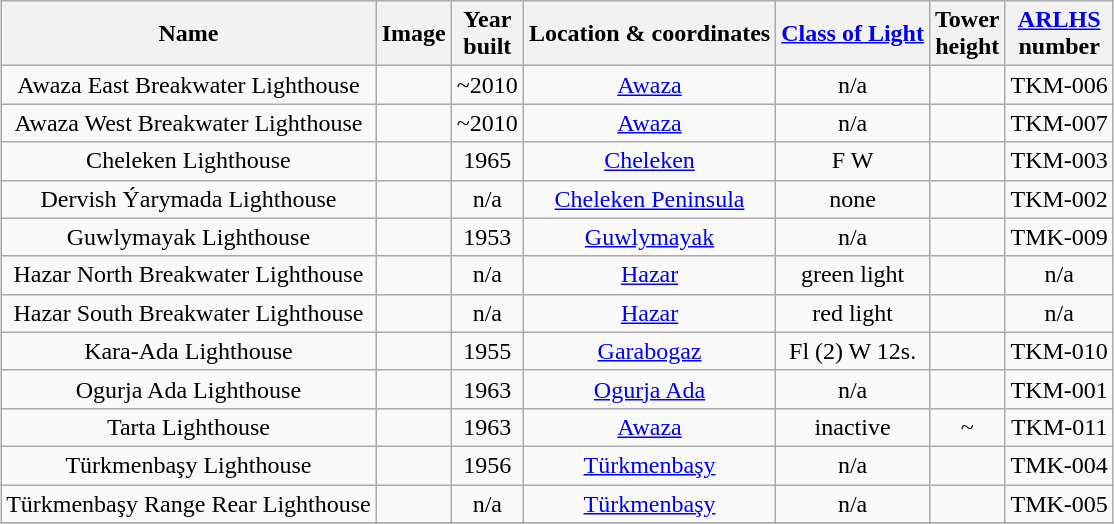<table class="wikitable sortable" style="margin:auto;text-align:center">
<tr>
<th>Name</th>
<th>Image</th>
<th>Year<br>built</th>
<th>Location & coordinates</th>
<th><a href='#'>Class of Light</a></th>
<th>Tower<br>height</th>
<th><a href='#'>ARLHS</a><br>number</th>
</tr>
<tr>
<td>Awaza East Breakwater Lighthouse</td>
<td> </td>
<td>~2010</td>
<td><a href='#'>Awaza</a><br> </td>
<td>n/a</td>
<td></td>
<td>TKM-006</td>
</tr>
<tr>
<td>Awaza West Breakwater Lighthouse</td>
<td> </td>
<td>~2010</td>
<td><a href='#'>Awaza</a><br> </td>
<td>n/a</td>
<td></td>
<td>TKM-007</td>
</tr>
<tr>
<td>Cheleken Lighthouse</td>
<td> </td>
<td>1965</td>
<td><a href='#'>Cheleken</a><br> </td>
<td>F W</td>
<td></td>
<td>TKM-003</td>
</tr>
<tr>
<td>Dervish Ýarymada Lighthouse</td>
<td></td>
<td>n/a</td>
<td><a href='#'>Cheleken Peninsula</a><br> </td>
<td>none</td>
<td></td>
<td>TKM-002</td>
</tr>
<tr>
<td>Guwlymayak Lighthouse</td>
<td></td>
<td>1953</td>
<td><a href='#'>Guwlymayak</a><br> </td>
<td>n/a</td>
<td></td>
<td>TMK-009</td>
</tr>
<tr>
<td>Hazar North Breakwater Lighthouse</td>
<td> </td>
<td>n/a</td>
<td><a href='#'>Hazar</a><br> </td>
<td>green light</td>
<td></td>
<td>n/a</td>
</tr>
<tr>
<td>Hazar South Breakwater Lighthouse</td>
<td></td>
<td>n/a</td>
<td><a href='#'>Hazar</a><br> </td>
<td>red light</td>
<td></td>
<td>n/a</td>
</tr>
<tr>
<td>Kara-Ada Lighthouse</td>
<td></td>
<td>1955</td>
<td><a href='#'>Garabogaz</a><br> </td>
<td>Fl (2) W 12s.</td>
<td></td>
<td>TKM-010</td>
</tr>
<tr>
<td>Ogurja Ada Lighthouse</td>
<td></td>
<td>1963</td>
<td><a href='#'>Ogurja Ada</a><br> </td>
<td>n/a</td>
<td></td>
<td>TKM-001</td>
</tr>
<tr>
<td>Tarta Lighthouse</td>
<td></td>
<td>1963</td>
<td><a href='#'>Awaza</a><br> </td>
<td>inactive</td>
<td>~ </td>
<td>TKM-011</td>
</tr>
<tr>
<td>Türkmenbaşy Lighthouse</td>
<td></td>
<td>1956</td>
<td><a href='#'>Türkmenbaşy</a><br> </td>
<td>n/a</td>
<td></td>
<td>TMK-004</td>
</tr>
<tr>
<td>Türkmenbaşy Range Rear Lighthouse</td>
<td></td>
<td>n/a</td>
<td><a href='#'>Türkmenbaşy</a><br> </td>
<td>n/a</td>
<td></td>
<td>TMK-005</td>
</tr>
<tr>
</tr>
</table>
